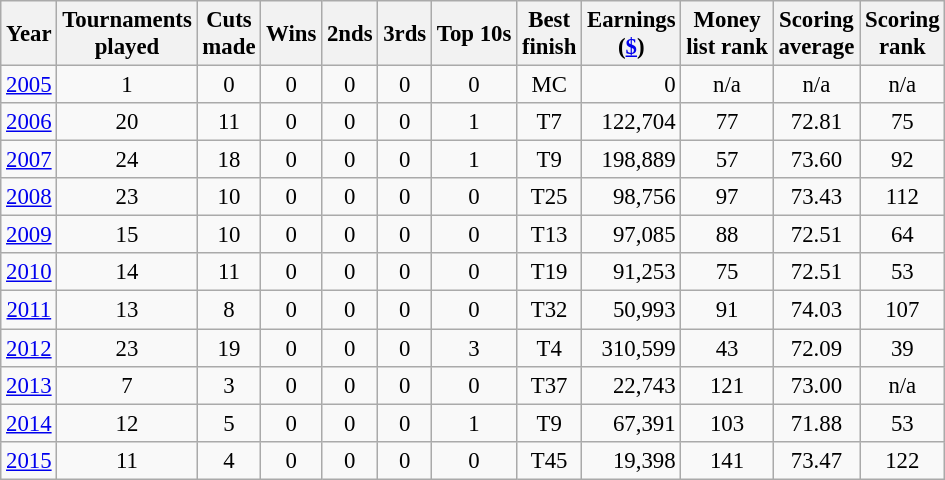<table class="wikitable" style="text-align:center; font-size: 95%;">
<tr>
<th>Year</th>
<th>Tournaments <br>played</th>
<th>Cuts <br>made</th>
<th>Wins</th>
<th>2nds</th>
<th>3rds</th>
<th>Top 10s</th>
<th>Best <br>finish</th>
<th>Earnings<br>(<a href='#'>$</a>)</th>
<th>Money<br>list rank</th>
<th>Scoring <br> average</th>
<th>Scoring<br>rank</th>
</tr>
<tr>
<td><a href='#'>2005</a></td>
<td>1</td>
<td>0</td>
<td>0</td>
<td>0</td>
<td>0</td>
<td>0</td>
<td>MC</td>
<td align="right">0</td>
<td>n/a</td>
<td>n/a</td>
<td>n/a</td>
</tr>
<tr>
<td><a href='#'>2006</a></td>
<td>20</td>
<td>11</td>
<td>0</td>
<td>0</td>
<td>0</td>
<td>1</td>
<td>T7</td>
<td align="right">122,704</td>
<td>77</td>
<td>72.81</td>
<td>75</td>
</tr>
<tr>
<td><a href='#'>2007</a></td>
<td>24</td>
<td>18</td>
<td>0</td>
<td>0</td>
<td>0</td>
<td>1</td>
<td>T9</td>
<td align="right">198,889</td>
<td>57</td>
<td>73.60</td>
<td>92</td>
</tr>
<tr>
<td><a href='#'>2008</a></td>
<td>23</td>
<td>10</td>
<td>0</td>
<td>0</td>
<td>0</td>
<td>0</td>
<td>T25</td>
<td align="right">98,756</td>
<td>97</td>
<td>73.43</td>
<td>112</td>
</tr>
<tr>
<td><a href='#'>2009</a></td>
<td>15</td>
<td>10</td>
<td>0</td>
<td>0</td>
<td>0</td>
<td>0</td>
<td>T13</td>
<td align="right">97,085</td>
<td>88</td>
<td>72.51</td>
<td>64</td>
</tr>
<tr>
<td><a href='#'>2010</a></td>
<td>14</td>
<td>11</td>
<td>0</td>
<td>0</td>
<td>0</td>
<td>0</td>
<td>T19</td>
<td align="right">91,253</td>
<td>75</td>
<td>72.51</td>
<td>53</td>
</tr>
<tr>
<td><a href='#'>2011</a></td>
<td>13</td>
<td>8</td>
<td>0</td>
<td>0</td>
<td>0</td>
<td>0</td>
<td>T32</td>
<td align="right">50,993</td>
<td>91</td>
<td>74.03</td>
<td>107</td>
</tr>
<tr>
<td><a href='#'>2012</a></td>
<td>23</td>
<td>19</td>
<td>0</td>
<td>0</td>
<td>0</td>
<td>3</td>
<td>T4</td>
<td align="right">310,599</td>
<td>43</td>
<td>72.09</td>
<td>39</td>
</tr>
<tr>
<td><a href='#'>2013</a></td>
<td>7</td>
<td>3</td>
<td>0</td>
<td>0</td>
<td>0</td>
<td>0</td>
<td>T37</td>
<td align="right">22,743</td>
<td>121</td>
<td>73.00</td>
<td>n/a</td>
</tr>
<tr>
<td><a href='#'>2014</a></td>
<td>12</td>
<td>5</td>
<td>0</td>
<td>0</td>
<td>0</td>
<td>1</td>
<td>T9</td>
<td align="right">67,391</td>
<td>103</td>
<td>71.88</td>
<td>53</td>
</tr>
<tr>
<td><a href='#'>2015</a></td>
<td>11</td>
<td>4</td>
<td>0</td>
<td>0</td>
<td>0</td>
<td>0</td>
<td>T45</td>
<td align="right">19,398</td>
<td>141</td>
<td>73.47</td>
<td>122</td>
</tr>
</table>
